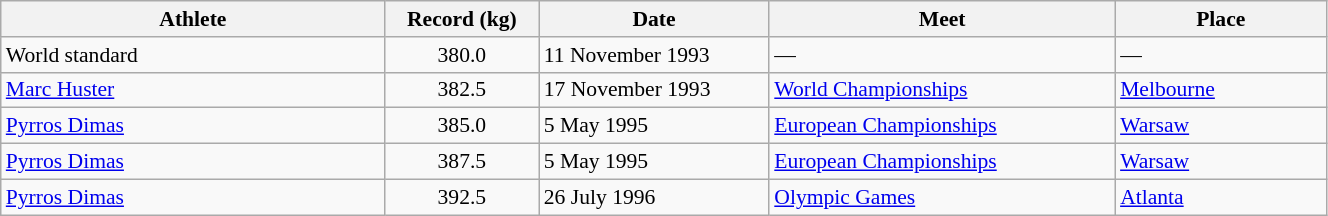<table class="wikitable" style="font-size:90%; width: 70%;">
<tr>
<th width=20%>Athlete</th>
<th width=8%>Record (kg)</th>
<th width=12%>Date</th>
<th width=18%>Meet</th>
<th width=11%>Place</th>
</tr>
<tr>
<td>World standard</td>
<td align="center">380.0</td>
<td>11 November 1993</td>
<td>—</td>
<td>—</td>
</tr>
<tr>
<td> <a href='#'>Marc Huster</a></td>
<td align="center">382.5</td>
<td>17 November 1993</td>
<td><a href='#'>World Championships</a></td>
<td><a href='#'>Melbourne</a></td>
</tr>
<tr>
<td> <a href='#'>Pyrros Dimas</a></td>
<td align="center">385.0</td>
<td>5 May 1995</td>
<td><a href='#'>European Championships</a></td>
<td><a href='#'>Warsaw</a></td>
</tr>
<tr>
<td> <a href='#'>Pyrros Dimas</a></td>
<td align="center">387.5</td>
<td>5 May 1995</td>
<td><a href='#'>European Championships</a></td>
<td><a href='#'>Warsaw</a></td>
</tr>
<tr>
<td> <a href='#'>Pyrros Dimas</a></td>
<td align="center">392.5</td>
<td>26 July 1996</td>
<td><a href='#'>Olympic Games</a></td>
<td><a href='#'>Atlanta</a></td>
</tr>
</table>
